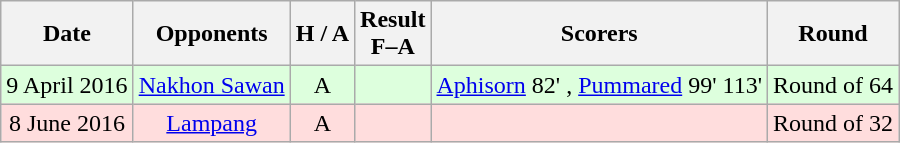<table class="wikitable" style="text-align:center">
<tr>
<th>Date</th>
<th>Opponents</th>
<th>H / A</th>
<th>Result<br>F–A</th>
<th>Scorers</th>
<th>Round</th>
</tr>
<tr bgcolor="#ddffdd">
<td>9 April 2016</td>
<td><a href='#'>Nakhon Sawan</a></td>
<td>A</td>
<td> </td>
<td><a href='#'>Aphisorn</a> 82' , <a href='#'>Pummared</a> 99' 113'</td>
<td>Round of 64</td>
</tr>
<tr bgcolor="#ffdddd">
<td>8 June 2016</td>
<td><a href='#'>Lampang</a></td>
<td>A</td>
<td></td>
<td></td>
<td>Round of 32</td>
</tr>
</table>
